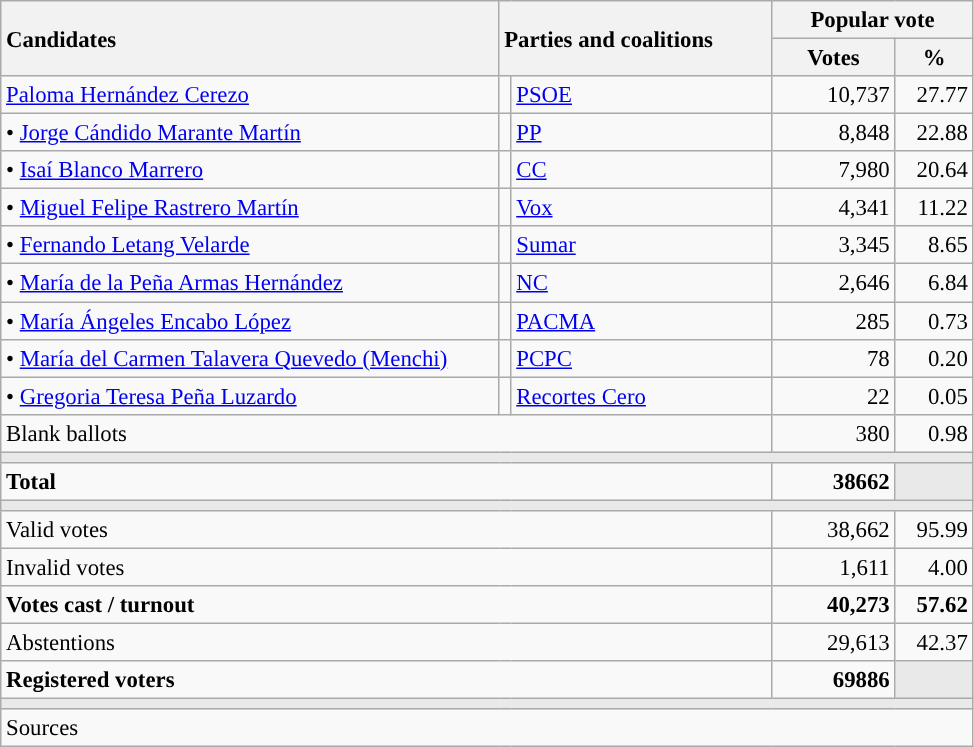<table class="wikitable" style="text-align:right; font-size:95%;">
<tr>
<th style="text-align:left;" rowspan="2" width="325">Candidates</th>
<th style="text-align:left;" rowspan="2" colspan="2" width="175">Parties and coalitions</th>
<th colspan="2">Popular vote</th>
</tr>
<tr>
<th width="75">Votes</th>
<th width="45">%</th>
</tr>
<tr>
<td align="left"> <a href='#'>Paloma Hernández Cerezo</a></td>
<td width="1" style="color:inherit;background:"></td>
<td align="left"><a href='#'>PSOE</a></td>
<td>10,737</td>
<td>27.77</td>
</tr>
<tr>
<td align="left">• <a href='#'>Jorge Cándido Marante Martín</a></td>
<td width="1" style="color:inherit;background:"></td>
<td align="left"><a href='#'>PP</a></td>
<td>8,848</td>
<td>22.88</td>
</tr>
<tr>
<td align="left">• <a href='#'>Isaí Blanco Marrero</a></td>
<td width="1" style="color:inherit;background:"></td>
<td align="left"><a href='#'>CC</a></td>
<td>7,980</td>
<td>20.64</td>
</tr>
<tr>
<td align="left">• <a href='#'>Miguel Felipe Rastrero Martín</a></td>
<td width="1" style="color:inherit;background:"></td>
<td align="left"><a href='#'>Vox</a></td>
<td>4,341</td>
<td>11.22</td>
</tr>
<tr>
<td align="left">• <a href='#'>Fernando Letang Velarde</a></td>
<td width="1" style="color:inherit;background:"></td>
<td align="left"><a href='#'>Sumar</a></td>
<td>3,345</td>
<td>8.65</td>
</tr>
<tr>
<td align="left">• <a href='#'>María de la Peña Armas Hernández</a></td>
<td width="1" style="color:inherit;background:"></td>
<td align="left"><a href='#'>NC</a></td>
<td>2,646</td>
<td>6.84</td>
</tr>
<tr>
<td align="left">• <a href='#'>María Ángeles Encabo López</a></td>
<td width="1" style="color:inherit;background:"></td>
<td align="left"><a href='#'>PACMA</a></td>
<td>285</td>
<td>0.73</td>
</tr>
<tr>
<td align="left">• <a href='#'>María del Carmen Talavera Quevedo (Menchi)</a></td>
<td width="1" style="color:inherit;background:"></td>
<td align="left"><a href='#'>PCPC</a></td>
<td>78</td>
<td>0.20</td>
</tr>
<tr>
<td align="left">• <a href='#'>Gregoria Teresa Peña Luzardo</a></td>
<td width="1" style="color:inherit;background:"></td>
<td align="left"><a href='#'>Recortes Cero</a></td>
<td>22</td>
<td>0.05</td>
</tr>
<tr>
<td align="left" colspan="3">Blank ballots</td>
<td>380</td>
<td>0.98</td>
</tr>
<tr>
<td colspan="5" bgcolor="#E9E9E9"></td>
</tr>
<tr style="font-weight:bold;">
<td align="left" colspan="3">Total</td>
<td>38662</td>
<td bgcolor="#E9E9E9"></td>
</tr>
<tr>
<td colspan="5" bgcolor="#E9E9E9"></td>
</tr>
<tr>
<td align="left" colspan="3">Valid votes</td>
<td>38,662</td>
<td>95.99</td>
</tr>
<tr>
<td align="left" colspan="3">Invalid votes</td>
<td>1,611</td>
<td>4.00</td>
</tr>
<tr style="font-weight:bold;">
<td align="left" colspan="3">Votes cast / turnout</td>
<td>40,273</td>
<td>57.62</td>
</tr>
<tr>
<td align="left" colspan="3">Abstentions</td>
<td>29,613</td>
<td>42.37</td>
</tr>
<tr style="font-weight:bold;">
<td align="left" colspan="3">Registered voters</td>
<td>69886</td>
<td bgcolor="#E9E9E9"></td>
</tr>
<tr>
<td colspan="5" bgcolor="#E9E9E9"></td>
</tr>
<tr>
<td align="left" colspan="5">Sources</td>
</tr>
</table>
